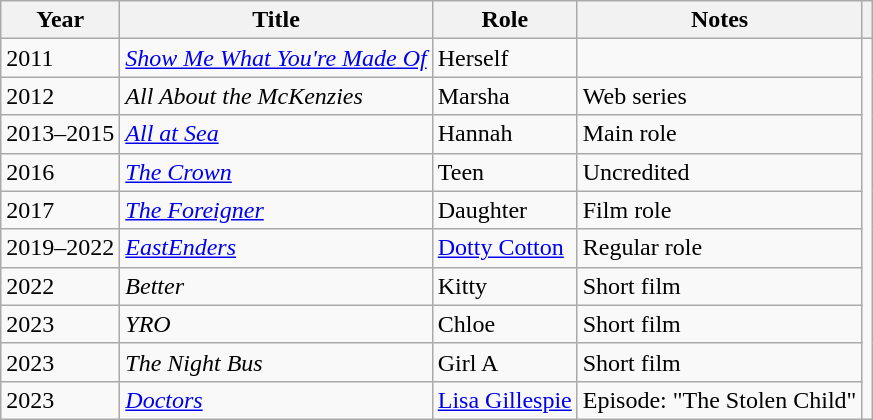<table class="wikitable">
<tr>
<th>Year</th>
<th>Title</th>
<th>Role</th>
<th>Notes</th>
<th></th>
</tr>
<tr>
<td>2011</td>
<td><em><a href='#'>Show Me What You're Made Of</a></em></td>
<td>Herself</td>
<td></td>
<td rowspan="10" align="center"></td>
</tr>
<tr>
<td>2012</td>
<td><em>All About the McKenzies</em></td>
<td>Marsha</td>
<td>Web series</td>
</tr>
<tr>
<td>2013–2015</td>
<td><em><a href='#'>All at Sea</a></em></td>
<td>Hannah</td>
<td>Main role</td>
</tr>
<tr>
<td>2016</td>
<td><em><a href='#'>The Crown</a></em></td>
<td>Teen</td>
<td>Uncredited</td>
</tr>
<tr>
<td>2017</td>
<td><em><a href='#'>The Foreigner</a></em></td>
<td>Daughter</td>
<td>Film role</td>
</tr>
<tr>
<td>2019–2022</td>
<td><em><a href='#'>EastEnders</a></em></td>
<td><a href='#'>Dotty Cotton</a></td>
<td>Regular role</td>
</tr>
<tr>
<td>2022</td>
<td><em>Better</em></td>
<td>Kitty</td>
<td>Short film</td>
</tr>
<tr>
<td>2023</td>
<td><em>YRO</em></td>
<td>Chloe</td>
<td>Short film</td>
</tr>
<tr>
<td>2023</td>
<td><em>The Night Bus</em></td>
<td>Girl A</td>
<td>Short film</td>
</tr>
<tr>
<td>2023</td>
<td><em><a href='#'>Doctors</a></em></td>
<td><a href='#'>Lisa Gillespie</a></td>
<td>Episode: "The Stolen Child"</td>
</tr>
</table>
